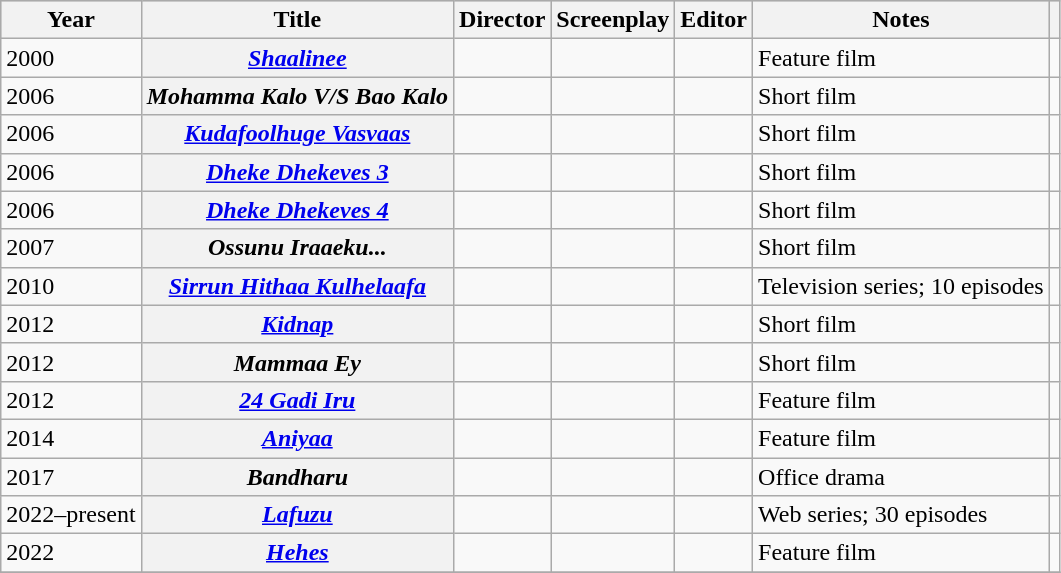<table class="wikitable sortable plainrowheaders">
<tr style="background:#ccc; text-align:center;">
<th scope="col">Year</th>
<th scope="col">Title</th>
<th scope="col">Director</th>
<th scope="col">Screenplay</th>
<th scope="col">Editor</th>
<th scope="col">Notes</th>
<th scope="col" class="unsortable"></th>
</tr>
<tr>
<td>2000</td>
<th scope="row"><em><a href='#'>Shaalinee</a></em></th>
<td></td>
<td></td>
<td></td>
<td>Feature film</td>
<td style="text-align: center;"></td>
</tr>
<tr>
<td>2006</td>
<th scope="row"><em>Mohamma Kalo V/S Bao Kalo</em></th>
<td></td>
<td></td>
<td></td>
<td>Short film</td>
<td style="text-align: center;"></td>
</tr>
<tr>
<td>2006</td>
<th scope="row"><em><a href='#'>Kudafoolhuge Vasvaas</a></em></th>
<td></td>
<td></td>
<td></td>
<td>Short film</td>
<td style="text-align: center;"></td>
</tr>
<tr>
<td>2006</td>
<th scope="row"><em><a href='#'>Dheke Dhekeves 3</a></em></th>
<td></td>
<td></td>
<td></td>
<td>Short film</td>
<td style="text-align: center;"></td>
</tr>
<tr>
<td>2006</td>
<th scope="row"><em><a href='#'>Dheke Dhekeves 4</a></em></th>
<td></td>
<td></td>
<td></td>
<td>Short film</td>
<td style="text-align: center;"></td>
</tr>
<tr>
<td>2007</td>
<th scope="row"><em>Ossunu Iraaeku...</em></th>
<td></td>
<td></td>
<td></td>
<td>Short film</td>
<td></td>
</tr>
<tr>
<td>2010</td>
<th scope="row"><em><a href='#'>Sirrun Hithaa Kulhelaafa</a></em></th>
<td></td>
<td></td>
<td></td>
<td>Television series; 10 episodes</td>
<td style="text-align: center;"></td>
</tr>
<tr>
<td>2012</td>
<th scope="row"><em><a href='#'>Kidnap</a></em></th>
<td></td>
<td></td>
<td></td>
<td>Short film</td>
<td style="text-align: center;"></td>
</tr>
<tr>
<td>2012</td>
<th scope="row"><em>Mammaa Ey</em></th>
<td></td>
<td></td>
<td></td>
<td>Short film</td>
<td></td>
</tr>
<tr>
<td>2012</td>
<th scope="row"><em><a href='#'>24 Gadi Iru</a></em></th>
<td></td>
<td></td>
<td></td>
<td>Feature film</td>
<td style="text-align: center;"></td>
</tr>
<tr>
<td>2014</td>
<th scope="row"><em><a href='#'>Aniyaa</a></em></th>
<td></td>
<td></td>
<td></td>
<td>Feature film</td>
<td style="text-align:center;"></td>
</tr>
<tr>
<td>2017</td>
<th scope="row"><em>Bandharu</em></th>
<td></td>
<td></td>
<td></td>
<td>Office drama</td>
<td></td>
</tr>
<tr>
<td>2022–present</td>
<th scope="row"><em><a href='#'>Lafuzu</a></em></th>
<td></td>
<td></td>
<td></td>
<td>Web series; 30 episodes</td>
<td style="text-align: center;"></td>
</tr>
<tr>
<td>2022</td>
<th scope="row"><em><a href='#'>Hehes</a></em></th>
<td></td>
<td></td>
<td></td>
<td>Feature film</td>
<td style="text-align: center;"></td>
</tr>
<tr>
</tr>
</table>
